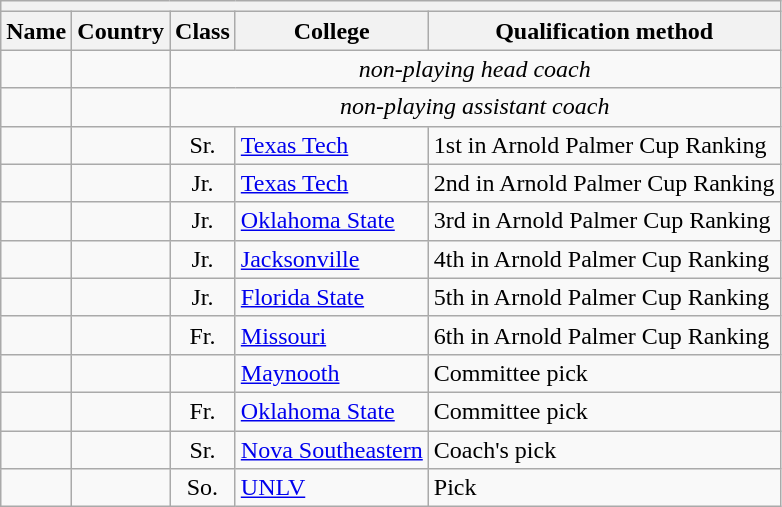<table class="wikitable sortable">
<tr>
<th colspan=5></th>
</tr>
<tr>
<th>Name</th>
<th>Country</th>
<th>Class</th>
<th>College</th>
<th>Qualification method</th>
</tr>
<tr>
<td></td>
<td></td>
<td colspan=3 align=center><em>non-playing head coach</em></td>
</tr>
<tr>
<td></td>
<td></td>
<td colspan=3 align=center><em>non-playing assistant coach</em></td>
</tr>
<tr>
<td></td>
<td></td>
<td align=center>Sr.</td>
<td><a href='#'>Texas Tech</a></td>
<td>1st in Arnold Palmer Cup Ranking</td>
</tr>
<tr>
<td></td>
<td></td>
<td align=center>Jr.</td>
<td><a href='#'>Texas Tech</a></td>
<td>2nd in Arnold Palmer Cup Ranking</td>
</tr>
<tr>
<td></td>
<td></td>
<td align=center>Jr.</td>
<td><a href='#'>Oklahoma State</a></td>
<td>3rd in Arnold Palmer Cup Ranking</td>
</tr>
<tr>
<td></td>
<td></td>
<td align=center>Jr.</td>
<td><a href='#'>Jacksonville</a></td>
<td>4th in Arnold Palmer Cup Ranking</td>
</tr>
<tr>
<td></td>
<td></td>
<td align=center>Jr.</td>
<td><a href='#'>Florida State</a></td>
<td>5th in Arnold Palmer Cup Ranking</td>
</tr>
<tr>
<td></td>
<td></td>
<td align=center>Fr.</td>
<td><a href='#'>Missouri</a></td>
<td>6th in Arnold Palmer Cup Ranking</td>
</tr>
<tr>
<td></td>
<td></td>
<td align=center></td>
<td><a href='#'>Maynooth</a></td>
<td>Committee pick</td>
</tr>
<tr>
<td></td>
<td></td>
<td align=center>Fr.</td>
<td><a href='#'>Oklahoma State</a></td>
<td>Committee pick</td>
</tr>
<tr>
<td></td>
<td></td>
<td align=center>Sr.</td>
<td><a href='#'>Nova Southeastern</a></td>
<td>Coach's pick</td>
</tr>
<tr>
<td></td>
<td></td>
<td align=center>So.</td>
<td><a href='#'>UNLV</a></td>
<td>Pick</td>
</tr>
</table>
